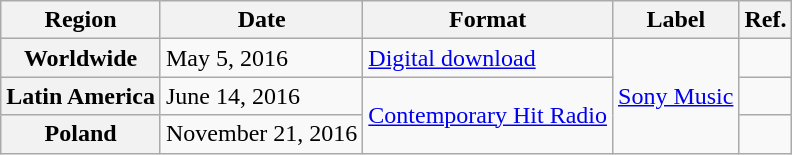<table class="wikitable plainrowheaders">
<tr>
<th scope="col">Region</th>
<th scope="col">Date</th>
<th scope="col">Format</th>
<th scope="col">Label</th>
<th scope="col">Ref.</th>
</tr>
<tr>
<th scope="row">Worldwide</th>
<td rowspan=1>May 5, 2016</td>
<td><a href='#'>Digital download</a></td>
<td rowspan=3><a href='#'>Sony Music</a></td>
<td align="center"></td>
</tr>
<tr>
<th scope="row">Latin America</th>
<td>June 14, 2016</td>
<td rowspan=2><a href='#'>Contemporary Hit Radio</a></td>
<td align="center"></td>
</tr>
<tr>
<th scope="row">Poland</th>
<td rowspan=7>November 21, 2016</td>
<td align="center"></td>
</tr>
</table>
